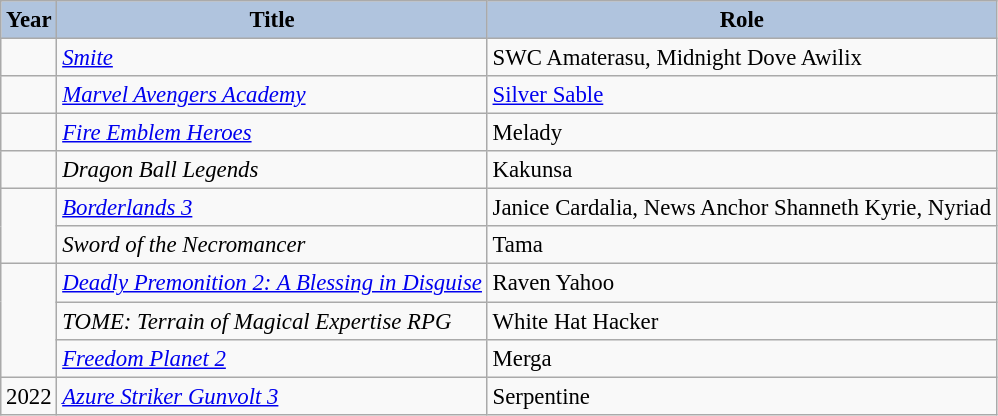<table class="wikitable sortable plainrowheaders" style="width=95%;  font-size: 95%;">
<tr>
<th style="background:#b0c4de;">Year</th>
<th style="background:#b0c4de;">Title</th>
<th style="background:#b0c4de;">Role</th>
</tr>
<tr>
<td></td>
<td><em><a href='#'>Smite</a></em></td>
<td>SWC Amaterasu, Midnight Dove Awilix</td>
</tr>
<tr>
<td></td>
<td><em><a href='#'>Marvel Avengers Academy</a></em></td>
<td><a href='#'>Silver Sable</a></td>
</tr>
<tr>
<td></td>
<td><em><a href='#'>Fire Emblem Heroes</a></em></td>
<td>Melady</td>
</tr>
<tr>
<td></td>
<td><em>Dragon Ball Legends</em></td>
<td>Kakunsa</td>
</tr>
<tr>
<td rowspan="2"></td>
<td><em><a href='#'>Borderlands 3</a></em></td>
<td>Janice Cardalia, News Anchor Shanneth Kyrie, Nyriad</td>
</tr>
<tr>
<td><em>Sword of the Necromancer</em></td>
<td>Tama</td>
</tr>
<tr>
<td rowspan="3"></td>
<td><em><a href='#'>Deadly Premonition 2: A Blessing in Disguise</a></em></td>
<td>Raven Yahoo</td>
</tr>
<tr>
<td><em>TOME: Terrain of Magical Expertise RPG</em></td>
<td>White Hat Hacker</td>
</tr>
<tr>
<td><em><a href='#'>Freedom Planet 2</a></em> </td>
<td>Merga</td>
</tr>
<tr>
<td rowspan="1">2022</td>
<td><em><a href='#'>Azure Striker Gunvolt 3</a></em></td>
<td>Serpentine</td>
</tr>
</table>
